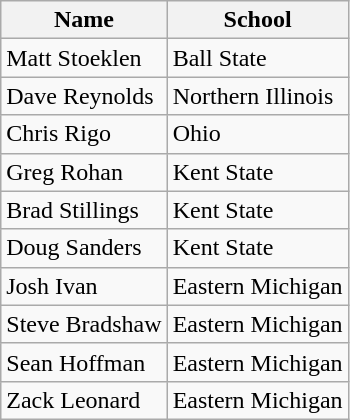<table class=wikitable>
<tr>
<th>Name</th>
<th>School</th>
</tr>
<tr>
<td>Matt Stoeklen</td>
<td>Ball State</td>
</tr>
<tr>
<td>Dave Reynolds</td>
<td>Northern Illinois</td>
</tr>
<tr>
<td>Chris Rigo</td>
<td>Ohio</td>
</tr>
<tr>
<td>Greg Rohan</td>
<td>Kent State</td>
</tr>
<tr>
<td>Brad Stillings</td>
<td>Kent State</td>
</tr>
<tr>
<td>Doug Sanders</td>
<td>Kent State</td>
</tr>
<tr>
<td>Josh Ivan</td>
<td>Eastern Michigan</td>
</tr>
<tr>
<td>Steve Bradshaw</td>
<td>Eastern Michigan</td>
</tr>
<tr>
<td>Sean Hoffman</td>
<td>Eastern Michigan</td>
</tr>
<tr>
<td>Zack Leonard</td>
<td>Eastern Michigan</td>
</tr>
</table>
